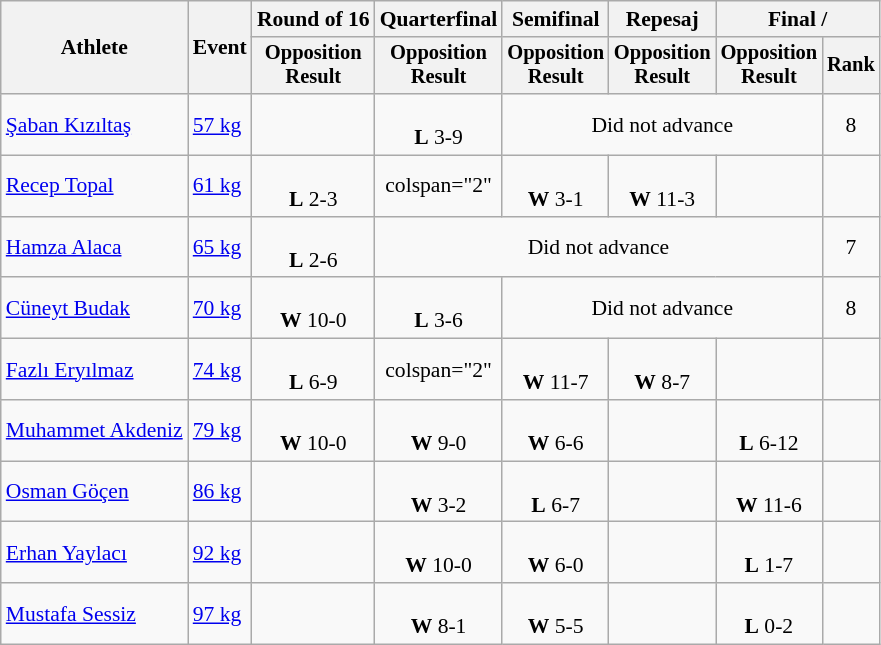<table class=wikitable style=font-size:90%;text-align:center>
<tr>
<th rowspan=2>Athlete</th>
<th rowspan=2>Event</th>
<th>Round of 16</th>
<th>Quarterfinal</th>
<th>Semifinal</th>
<th>Repesaj</th>
<th colspan=2>Final / </th>
</tr>
<tr style=font-size:95%>
<th>Opposition<br>Result</th>
<th>Opposition<br>Result</th>
<th>Opposition<br>Result</th>
<th>Opposition<br>Result</th>
<th>Opposition<br>Result</th>
<th>Rank</th>
</tr>
<tr>
<td align=left><a href='#'>Şaban Kızıltaş</a></td>
<td align=left><a href='#'>57 kg</a></td>
<td></td>
<td><br><strong>L</strong> 3-9</td>
<td colspan="3">Did not advance</td>
<td>8</td>
</tr>
<tr>
<td align=left><a href='#'>Recep Topal</a></td>
<td align=left><a href='#'>61 kg</a></td>
<td><br><strong>L</strong> 2-3</td>
<td>colspan="2" </td>
<td><br><strong>W</strong> 3-1</td>
<td><br><strong>W</strong> 11-3</td>
<td></td>
</tr>
<tr>
<td align=left><a href='#'>Hamza Alaca</a></td>
<td align=left><a href='#'>65 kg</a></td>
<td><br><strong>L</strong> 2-6</td>
<td colspan="4">Did not advance</td>
<td>7</td>
</tr>
<tr>
<td align=left><a href='#'>Cüneyt Budak</a></td>
<td align=left><a href='#'>70 kg</a></td>
<td><br><strong>W</strong> 10-0</td>
<td><br><strong>L</strong> 3-6</td>
<td colspan="3">Did not advance</td>
<td>8</td>
</tr>
<tr>
<td align=left><a href='#'>Fazlı Eryılmaz</a></td>
<td align=left><a href='#'>74 kg</a></td>
<td><br><strong>L</strong> 6-9</td>
<td>colspan="2" </td>
<td><br><strong>W</strong> 11-7</td>
<td><br><strong>W</strong> 8-7</td>
<td></td>
</tr>
<tr>
<td align=left><a href='#'>Muhammet Akdeniz</a></td>
<td align=left><a href='#'>79 kg</a></td>
<td><br><strong>W</strong> 10-0</td>
<td><br><strong>W</strong> 9-0</td>
<td><br><strong>W</strong> 6-6</td>
<td></td>
<td><br><strong>L</strong> 6-12</td>
<td></td>
</tr>
<tr>
<td align=left><a href='#'>Osman Göçen</a></td>
<td align=left><a href='#'>86 kg</a></td>
<td></td>
<td><br><strong>W</strong> 3-2</td>
<td><br><strong>L</strong> 6-7</td>
<td></td>
<td><br><strong>W</strong> 11-6</td>
<td></td>
</tr>
<tr>
<td align=left><a href='#'>Erhan Yaylacı</a></td>
<td align=left><a href='#'>92 kg</a></td>
<td></td>
<td><br><strong>W</strong> 10-0</td>
<td><br><strong>W</strong> 6-0</td>
<td></td>
<td><br><strong>L</strong> 1-7</td>
<td></td>
</tr>
<tr>
<td align=left><a href='#'>Mustafa Sessiz</a></td>
<td align=left><a href='#'>97 kg</a></td>
<td></td>
<td><br><strong>W</strong> 8-1</td>
<td><br><strong>W</strong> 5-5</td>
<td></td>
<td><br><strong>L</strong> 0-2</td>
<td></td>
</tr>
</table>
